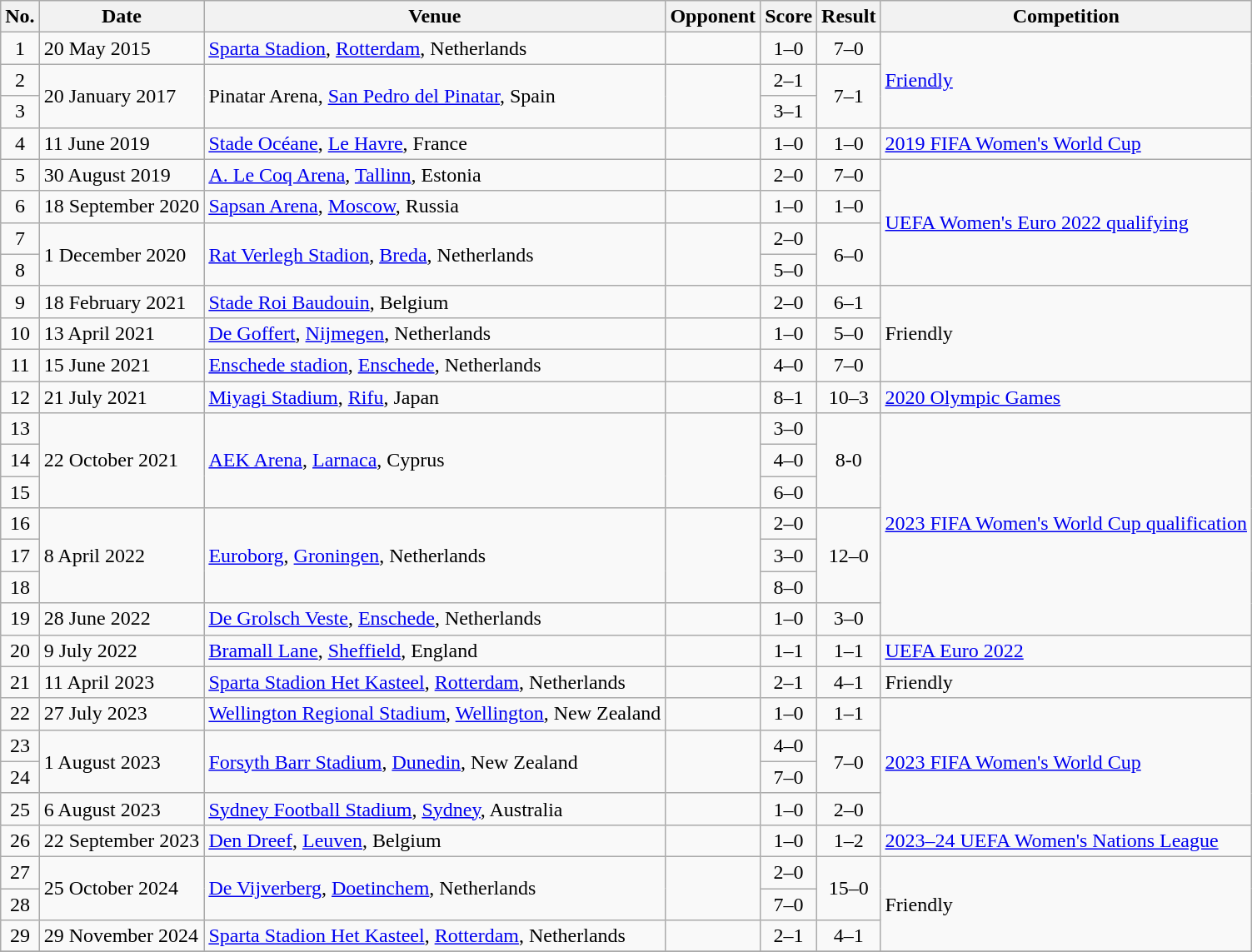<table class="wikitable sortable">
<tr>
<th scope="col">No.</th>
<th scope="col">Date</th>
<th scope="col">Venue</th>
<th scope="col">Opponent</th>
<th scope="col">Score</th>
<th scope="col">Result</th>
<th scope="col">Competition</th>
</tr>
<tr>
<td align="center">1</td>
<td>20 May 2015</td>
<td><a href='#'>Sparta Stadion</a>, <a href='#'>Rotterdam</a>, Netherlands</td>
<td></td>
<td align="center">1–0</td>
<td align="center">7–0</td>
<td rowspan=3><a href='#'>Friendly</a></td>
</tr>
<tr>
<td align="center">2</td>
<td rowspan="2">20 January 2017</td>
<td rowspan="2">Pinatar Arena, <a href='#'>San Pedro del Pinatar</a>, Spain</td>
<td rowspan="2"></td>
<td align="center">2–1</td>
<td rowspan="2" style="text-align:center">7–1</td>
</tr>
<tr>
<td align="center">3</td>
<td align="center">3–1</td>
</tr>
<tr>
<td align="center">4</td>
<td>11 June 2019</td>
<td><a href='#'>Stade Océane</a>, <a href='#'>Le Havre</a>, France</td>
<td></td>
<td align="center">1–0</td>
<td align="center">1–0</td>
<td><a href='#'>2019 FIFA Women's World Cup</a></td>
</tr>
<tr>
<td align="center">5</td>
<td>30 August 2019</td>
<td><a href='#'>A. Le Coq Arena</a>, <a href='#'>Tallinn</a>, Estonia</td>
<td></td>
<td align="center">2–0</td>
<td align="center">7–0</td>
<td rowspan=4><a href='#'>UEFA Women's Euro 2022 qualifying</a></td>
</tr>
<tr>
<td align="center">6</td>
<td>18 September 2020</td>
<td><a href='#'>Sapsan Arena</a>, <a href='#'>Moscow</a>, Russia</td>
<td></td>
<td align="center">1–0</td>
<td align="center">1–0</td>
</tr>
<tr>
<td align="center">7</td>
<td rowspan="2">1 December 2020</td>
<td rowspan="2"><a href='#'>Rat Verlegh Stadion</a>, <a href='#'>Breda</a>, Netherlands</td>
<td rowspan="2"></td>
<td align="center">2–0</td>
<td align=center rowspan="2">6–0</td>
</tr>
<tr>
<td align="center">8</td>
<td align="center">5–0</td>
</tr>
<tr>
<td align="center">9</td>
<td>18 February 2021</td>
<td><a href='#'>Stade Roi Baudouin</a>, Belgium</td>
<td></td>
<td align="center">2–0</td>
<td align="center">6–1</td>
<td rowspan=3>Friendly</td>
</tr>
<tr>
<td align="center">10</td>
<td>13 April 2021</td>
<td><a href='#'>De Goffert</a>, <a href='#'>Nijmegen</a>, Netherlands</td>
<td></td>
<td align="center">1–0</td>
<td align="center">5–0</td>
</tr>
<tr>
<td align="center">11</td>
<td>15 June 2021</td>
<td><a href='#'>Enschede stadion</a>, <a href='#'>Enschede</a>, Netherlands</td>
<td></td>
<td align="center">4–0</td>
<td align="center">7–0</td>
</tr>
<tr>
<td align="center">12</td>
<td>21 July 2021</td>
<td><a href='#'>Miyagi Stadium</a>, <a href='#'>Rifu</a>, Japan</td>
<td></td>
<td align="center">8–1</td>
<td align="center">10–3</td>
<td><a href='#'>2020 Olympic Games</a></td>
</tr>
<tr>
<td align="center">13</td>
<td rowspan="3">22 October 2021</td>
<td rowspan="3"><a href='#'>AEK Arena</a>, <a href='#'>Larnaca</a>, Cyprus</td>
<td rowspan="3"></td>
<td align="center">3–0</td>
<td rowspan="3" align="center">8-0</td>
<td rowspan="7"><a href='#'>2023 FIFA Women's World Cup qualification</a></td>
</tr>
<tr>
<td align="center">14</td>
<td align="center">4–0</td>
</tr>
<tr>
<td align="center">15</td>
<td align="center">6–0</td>
</tr>
<tr>
<td align="center">16</td>
<td rowspan="3">8 April 2022</td>
<td rowspan="3"><a href='#'>Euroborg</a>, <a href='#'>Groningen</a>, Netherlands</td>
<td rowspan="3"></td>
<td align="center">2–0</td>
<td rowspan="3" align="center">12–0</td>
</tr>
<tr>
<td align="center">17</td>
<td align="center">3–0</td>
</tr>
<tr>
<td align="center">18</td>
<td align="center">8–0</td>
</tr>
<tr>
<td align="center">19</td>
<td>28 June 2022</td>
<td><a href='#'>De Grolsch Veste</a>, <a href='#'>Enschede</a>, Netherlands</td>
<td></td>
<td align="center">1–0</td>
<td align="center">3–0</td>
</tr>
<tr>
<td align="center">20</td>
<td>9 July 2022</td>
<td><a href='#'>Bramall Lane</a>, <a href='#'>Sheffield</a>, England</td>
<td></td>
<td align="center">1–1</td>
<td align="center">1–1</td>
<td><a href='#'>UEFA Euro 2022</a></td>
</tr>
<tr>
<td align="center">21</td>
<td>11 April 2023</td>
<td><a href='#'>Sparta Stadion Het Kasteel</a>, <a href='#'>Rotterdam</a>, Netherlands</td>
<td></td>
<td align="center">2–1</td>
<td align="center">4–1</td>
<td>Friendly</td>
</tr>
<tr>
<td align="center">22</td>
<td>27 July 2023</td>
<td><a href='#'>Wellington Regional Stadium</a>, <a href='#'>Wellington</a>, New Zealand</td>
<td></td>
<td align="center">1–0</td>
<td align="center">1–1</td>
<td rowspan=4><a href='#'>2023 FIFA Women's World Cup</a></td>
</tr>
<tr>
<td align="center">23</td>
<td rowspan=2>1 August 2023</td>
<td rowspan=2><a href='#'>Forsyth Barr Stadium</a>, <a href='#'>Dunedin</a>, New Zealand</td>
<td rowspan=2></td>
<td align="center">4–0</td>
<td rowspan=2 align="center">7–0</td>
</tr>
<tr>
<td align="center">24</td>
<td align="center">7–0</td>
</tr>
<tr>
<td align="center">25</td>
<td>6 August 2023</td>
<td><a href='#'>Sydney Football Stadium</a>, <a href='#'>Sydney</a>, Australia</td>
<td></td>
<td align="center">1–0</td>
<td align=center>2–0</td>
</tr>
<tr>
<td align="center">26</td>
<td>22 September 2023</td>
<td><a href='#'>Den Dreef</a>, <a href='#'>Leuven</a>, Belgium</td>
<td></td>
<td align=center>1–0</td>
<td align=center>1–2</td>
<td><a href='#'>2023–24 UEFA Women's Nations League</a></td>
</tr>
<tr>
<td align="center">27</td>
<td rowspan=2>25 October 2024</td>
<td rowspan=2><a href='#'>De Vijverberg</a>, <a href='#'>Doetinchem</a>, Netherlands</td>
<td rowspan=2></td>
<td align=center>2–0</td>
<td rowspan=2 align=center>15–0</td>
<td rowspan=3>Friendly</td>
</tr>
<tr>
<td align="center">28</td>
<td align="center">7–0</td>
</tr>
<tr>
<td align="center">29</td>
<td>29 November 2024</td>
<td><a href='#'>Sparta Stadion Het Kasteel</a>, <a href='#'>Rotterdam</a>, Netherlands</td>
<td></td>
<td align=center>2–1</td>
<td align=center>4–1</td>
</tr>
<tr>
</tr>
</table>
